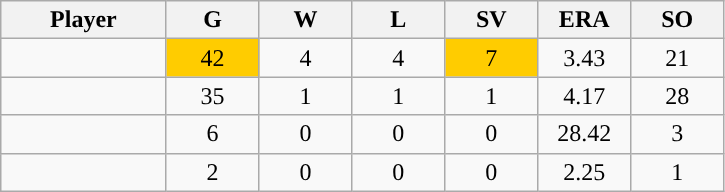<table class="wikitable sortable">
<tr>
<th bgcolor="#DDDDFF" width="16%">Player</th>
<th bgcolor="#DDDDFF" width="9%">G</th>
<th bgcolor="#DDDDFF" width="9%">W</th>
<th bgcolor="#DDDDFF" width="9%">L</th>
<th bgcolor="#DDDDFF" width="9%">SV</th>
<th bgcolor="#DDDDFF" width="9%">ERA</th>
<th bgcolor="#DDDDFF" width="9%">SO</th>
</tr>
<tr align="center">
<td></td>
<td style="background:#fc0;">42</td>
<td>4</td>
<td>4</td>
<td style="background:#fc0;">7</td>
<td>3.43</td>
<td>21</td>
</tr>
<tr align="center">
<td></td>
<td>35</td>
<td>1</td>
<td>1</td>
<td>1</td>
<td>4.17</td>
<td>28</td>
</tr>
<tr align="center">
<td></td>
<td>6</td>
<td>0</td>
<td>0</td>
<td>0</td>
<td>28.42</td>
<td>3</td>
</tr>
<tr align="center">
<td></td>
<td>2</td>
<td>0</td>
<td>0</td>
<td>0</td>
<td>2.25</td>
<td>1</td>
</tr>
</table>
